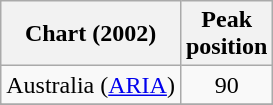<table class="wikitable">
<tr>
<th>Chart (2002)</th>
<th>Peak<br>position</th>
</tr>
<tr>
<td>Australia (<a href='#'>ARIA</a>)</td>
<td align="center">90</td>
</tr>
<tr>
</tr>
<tr>
</tr>
<tr>
</tr>
<tr>
</tr>
<tr>
</tr>
</table>
